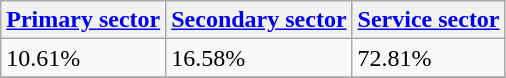<table class="wikitable" border="1">
<tr>
<th><a href='#'>Primary sector</a></th>
<th><a href='#'>Secondary sector</a></th>
<th><a href='#'>Service sector</a></th>
</tr>
<tr>
<td>10.61%</td>
<td>16.58%</td>
<td>72.81%</td>
</tr>
<tr>
</tr>
</table>
